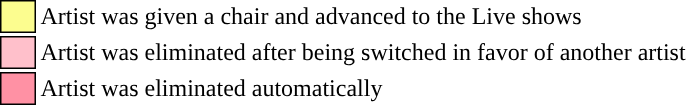<table class="toccolours" style="font-size:100%">
<tr>
<td style="background:#FCFD8F; border:1px solid black">     </td>
<td>Artist was given a chair and advanced to the Live shows</td>
</tr>
<tr>
<td style="background:pink; border:1px solid black">     </td>
<td>Artist was eliminated after being switched in favor of another artist</td>
</tr>
<tr>
<td style="background:#FF91A4; border:1px solid black">     </td>
<td>Artist was eliminated automatically</td>
</tr>
</table>
